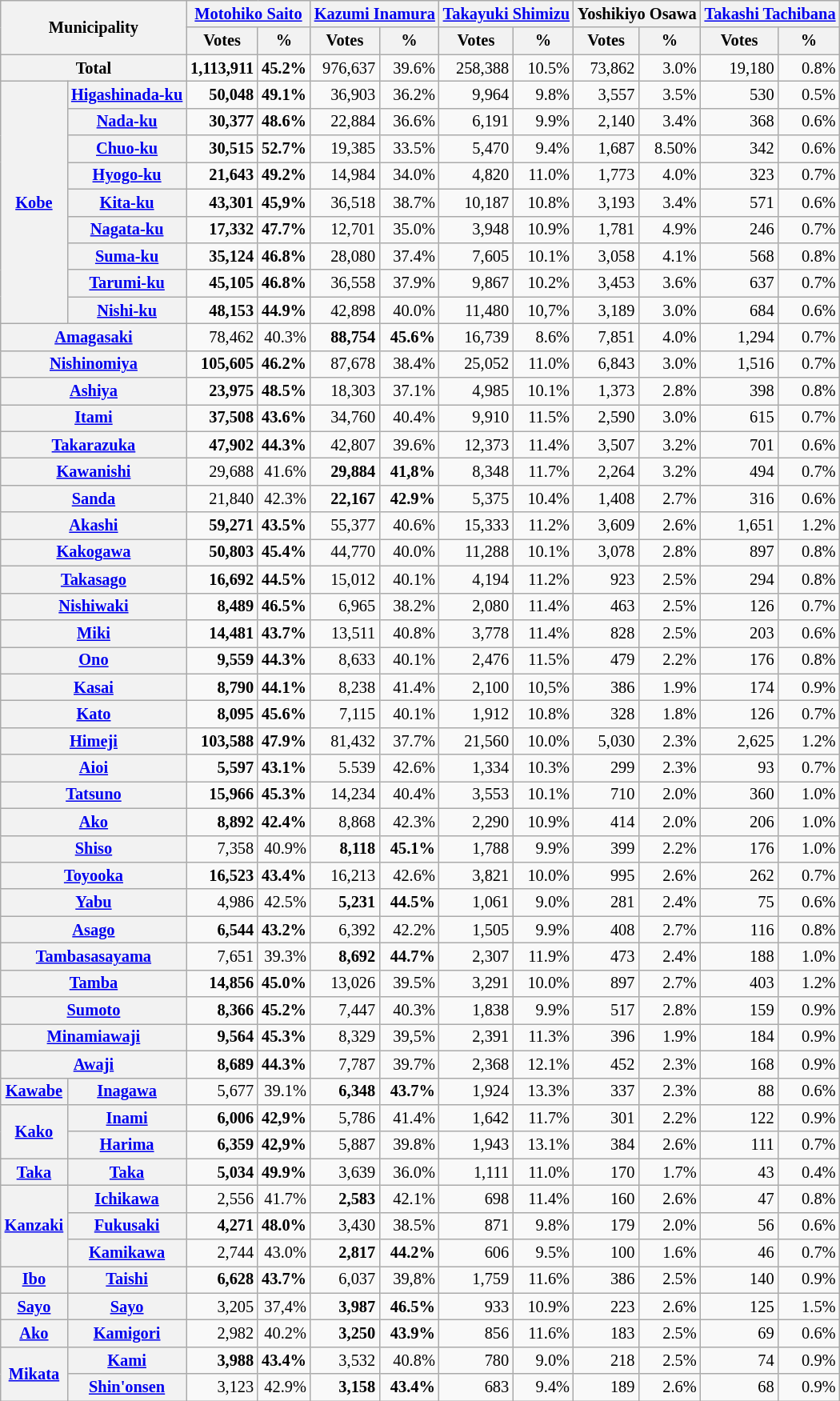<table class="wikitable sortable" style="text-align:right; font-size:85%">
<tr>
<th colspan="2" rowspan="2">Municipality</th>
<th colspan="2"><a href='#'>Motohiko Saito</a></th>
<th colspan="2"><a href='#'>Kazumi Inamura</a></th>
<th colspan="2"><a href='#'>Takayuki Shimizu</a></th>
<th colspan="2">Yoshikiyo Osawa</th>
<th colspan="2"><a href='#'>Takashi Tachibana</a></th>
</tr>
<tr>
<th>Votes</th>
<th>%</th>
<th>Votes</th>
<th>%</th>
<th>Votes</th>
<th>%</th>
<th>Votes</th>
<th>%</th>
<th>Votes</th>
<th>%</th>
</tr>
<tr>
<th colspan="2">Total</th>
<td><strong>1,113,911</strong></td>
<td><strong>45.2%</strong></td>
<td>976,637</td>
<td>39.6%</td>
<td>258,388</td>
<td>10.5%</td>
<td>73,862</td>
<td>3.0%</td>
<td>19,180</td>
<td>0.8%</td>
</tr>
<tr>
<th rowspan="9"><a href='#'>Kobe</a></th>
<th><a href='#'>Higashinada-ku</a></th>
<td><strong>50,048</strong></td>
<td><strong>49.1%</strong></td>
<td>36,903</td>
<td>36.2%</td>
<td>9,964</td>
<td>9.8%</td>
<td>3,557</td>
<td>3.5%</td>
<td>530</td>
<td>0.5%</td>
</tr>
<tr>
<th><a href='#'>Nada-ku</a></th>
<td><strong>30,377</strong></td>
<td><strong>48.6%</strong></td>
<td>22,884</td>
<td>36.6%</td>
<td>6,191</td>
<td>9.9%</td>
<td>2,140</td>
<td>3.4%</td>
<td>368</td>
<td>0.6%</td>
</tr>
<tr>
<th><a href='#'>Chuo-ku</a></th>
<td><strong>30,515</strong></td>
<td><strong>52.7%</strong></td>
<td>19,385</td>
<td>33.5%</td>
<td>5,470</td>
<td>9.4%</td>
<td>1,687</td>
<td>8.50%</td>
<td>342</td>
<td>0.6%</td>
</tr>
<tr>
<th><a href='#'>Hyogo-ku</a></th>
<td><strong>21,643</strong></td>
<td><strong>49.2%</strong></td>
<td>14,984</td>
<td>34.0%</td>
<td>4,820</td>
<td>11.0%</td>
<td>1,773</td>
<td>4.0%</td>
<td>323</td>
<td>0.7%</td>
</tr>
<tr>
<th><a href='#'>Kita-ku</a></th>
<td><strong>43,301</strong></td>
<td><strong>45,9%</strong></td>
<td>36,518</td>
<td>38.7%</td>
<td>10,187</td>
<td>10.8%</td>
<td>3,193</td>
<td>3.4%</td>
<td>571</td>
<td>0.6%</td>
</tr>
<tr>
<th><a href='#'>Nagata-ku</a></th>
<td><strong>17,332</strong></td>
<td><strong>47.7%</strong></td>
<td>12,701</td>
<td>35.0%</td>
<td>3,948</td>
<td>10.9%</td>
<td>1,781</td>
<td>4.9%</td>
<td>246</td>
<td>0.7%</td>
</tr>
<tr>
<th><a href='#'>Suma-ku</a></th>
<td><strong>35,124</strong></td>
<td><strong>46.8%</strong></td>
<td>28,080</td>
<td>37.4%</td>
<td>7,605</td>
<td>10.1%</td>
<td>3,058</td>
<td>4.1%</td>
<td>568</td>
<td>0.8%</td>
</tr>
<tr>
<th><a href='#'>Tarumi-ku</a></th>
<td><strong>45,105</strong></td>
<td><strong>46.8%</strong></td>
<td>36,558</td>
<td>37.9%</td>
<td>9,867</td>
<td>10.2%</td>
<td>3,453</td>
<td>3.6%</td>
<td>637</td>
<td>0.7%</td>
</tr>
<tr>
<th><a href='#'>Nishi-ku</a></th>
<td><strong>48,153</strong></td>
<td><strong>44.9%</strong></td>
<td>42,898</td>
<td>40.0%</td>
<td>11,480</td>
<td>10,7%</td>
<td>3,189</td>
<td>3.0%</td>
<td>684</td>
<td>0.6%</td>
</tr>
<tr>
<th colspan="2"><a href='#'>Amagasaki</a></th>
<td>78,462</td>
<td>40.3%</td>
<td><strong>88,754</strong></td>
<td><strong>45.6%</strong></td>
<td>16,739</td>
<td>8.6%</td>
<td>7,851</td>
<td>4.0%</td>
<td>1,294</td>
<td>0.7%</td>
</tr>
<tr>
<th colspan="2"><a href='#'>Nishinomiya</a></th>
<td><strong>105,605</strong></td>
<td><strong>46.2%</strong></td>
<td>87,678</td>
<td>38.4%</td>
<td>25,052</td>
<td>11.0%</td>
<td>6,843</td>
<td>3.0%</td>
<td>1,516</td>
<td>0.7%</td>
</tr>
<tr>
<th colspan="2"><a href='#'>Ashiya</a></th>
<td><strong>23,975</strong></td>
<td><strong>48.5%</strong></td>
<td>18,303</td>
<td>37.1%</td>
<td>4,985</td>
<td>10.1%</td>
<td>1,373</td>
<td>2.8%</td>
<td>398</td>
<td>0.8%</td>
</tr>
<tr>
<th colspan="2"><a href='#'>Itami</a></th>
<td><strong>37,508</strong></td>
<td><strong>43.6%</strong></td>
<td>34,760</td>
<td>40.4%</td>
<td>9,910</td>
<td>11.5%</td>
<td>2,590</td>
<td>3.0%</td>
<td>615</td>
<td>0.7%</td>
</tr>
<tr>
<th colspan="2"><a href='#'>Takarazuka</a></th>
<td><strong>47,902</strong></td>
<td><strong>44.3%</strong></td>
<td>42,807</td>
<td>39.6%</td>
<td>12,373</td>
<td>11.4%</td>
<td>3,507</td>
<td>3.2%</td>
<td>701</td>
<td>0.6%</td>
</tr>
<tr>
<th colspan="2"><a href='#'>Kawanishi</a></th>
<td>29,688</td>
<td>41.6%</td>
<td><strong>29,884</strong></td>
<td><strong>41,8%</strong></td>
<td>8,348</td>
<td>11.7%</td>
<td>2,264</td>
<td>3.2%</td>
<td>494</td>
<td>0.7%</td>
</tr>
<tr>
<th colspan="2"><a href='#'>Sanda</a></th>
<td>21,840</td>
<td>42.3%</td>
<td><strong>22,167</strong></td>
<td><strong>42.9%</strong></td>
<td>5,375</td>
<td>10.4%</td>
<td>1,408</td>
<td>2.7%</td>
<td>316</td>
<td>0.6%</td>
</tr>
<tr>
<th colspan="2"><a href='#'>Akashi</a></th>
<td><strong>59,271</strong></td>
<td><strong>43.5%</strong></td>
<td>55,377</td>
<td>40.6%</td>
<td>15,333</td>
<td>11.2%</td>
<td>3,609</td>
<td>2.6%</td>
<td>1,651</td>
<td>1.2%</td>
</tr>
<tr>
<th colspan="2"><a href='#'>Kakogawa</a></th>
<td><strong>50,803</strong></td>
<td><strong>45.4%</strong></td>
<td>44,770</td>
<td>40.0%</td>
<td>11,288</td>
<td>10.1%</td>
<td>3,078</td>
<td>2.8%</td>
<td>897</td>
<td>0.8%</td>
</tr>
<tr>
<th colspan="2"><a href='#'>Takasago</a></th>
<td><strong>16,692</strong></td>
<td><strong>44.5%</strong></td>
<td>15,012</td>
<td>40.1%</td>
<td>4,194</td>
<td>11.2%</td>
<td>923</td>
<td>2.5%</td>
<td>294</td>
<td>0.8%</td>
</tr>
<tr>
<th colspan="2"><a href='#'>Nishiwaki</a></th>
<td><strong>8,489</strong></td>
<td><strong>46.5%</strong></td>
<td>6,965</td>
<td>38.2%</td>
<td>2,080</td>
<td>11.4%</td>
<td>463</td>
<td>2.5%</td>
<td>126</td>
<td>0.7%</td>
</tr>
<tr>
<th colspan="2"><a href='#'>Miki</a></th>
<td><strong>14,481</strong></td>
<td><strong>43.7%</strong></td>
<td>13,511</td>
<td>40.8%</td>
<td>3,778</td>
<td>11.4%</td>
<td>828</td>
<td>2.5%</td>
<td>203</td>
<td>0.6%</td>
</tr>
<tr>
<th colspan="2"><a href='#'>Ono</a></th>
<td><strong>9,559</strong></td>
<td><strong>44.3%</strong></td>
<td>8,633</td>
<td>40.1%</td>
<td>2,476</td>
<td>11.5%</td>
<td>479</td>
<td>2.2%</td>
<td>176</td>
<td>0.8%</td>
</tr>
<tr>
<th colspan="2"><a href='#'>Kasai</a></th>
<td><strong>8,790</strong></td>
<td><strong>44.1%</strong></td>
<td>8,238</td>
<td>41.4%</td>
<td>2,100</td>
<td>10,5%</td>
<td>386</td>
<td>1.9%</td>
<td>174</td>
<td>0.9%</td>
</tr>
<tr>
<th colspan="2"><a href='#'>Kato</a></th>
<td><strong>8,095</strong></td>
<td><strong>45.6%</strong></td>
<td>7,115</td>
<td>40.1%</td>
<td>1,912</td>
<td>10.8%</td>
<td>328</td>
<td>1.8%</td>
<td>126</td>
<td>0.7%</td>
</tr>
<tr>
<th colspan="2"><a href='#'>Himeji</a></th>
<td><strong>103,588</strong></td>
<td><strong>47.9%</strong></td>
<td>81,432</td>
<td>37.7%</td>
<td>21,560</td>
<td>10.0%</td>
<td>5,030</td>
<td>2.3%</td>
<td>2,625</td>
<td>1.2%</td>
</tr>
<tr>
<th colspan="2"><a href='#'>Aioi</a></th>
<td><strong>5,597</strong></td>
<td><strong>43.1%</strong></td>
<td>5.539</td>
<td>42.6%</td>
<td>1,334</td>
<td>10.3%</td>
<td>299</td>
<td>2.3%</td>
<td>93</td>
<td>0.7%</td>
</tr>
<tr>
<th colspan="2"><a href='#'>Tatsuno</a></th>
<td><strong>15,966</strong></td>
<td><strong>45.3%</strong></td>
<td>14,234</td>
<td>40.4%</td>
<td>3,553</td>
<td>10.1%</td>
<td>710</td>
<td>2.0%</td>
<td>360</td>
<td>1.0%</td>
</tr>
<tr>
<th colspan="2"><a href='#'>Ako</a></th>
<td><strong>8,892</strong></td>
<td><strong>42.4%</strong></td>
<td>8,868</td>
<td>42.3%</td>
<td>2,290</td>
<td>10.9%</td>
<td>414</td>
<td>2.0%</td>
<td>206</td>
<td>1.0%</td>
</tr>
<tr>
<th colspan="2"><a href='#'>Shiso</a></th>
<td>7,358</td>
<td>40.9%</td>
<td><strong>8,118</strong></td>
<td><strong>45.1%</strong></td>
<td>1,788</td>
<td>9.9%</td>
<td>399</td>
<td>2.2%</td>
<td>176</td>
<td>1.0%</td>
</tr>
<tr>
<th colspan="2"><a href='#'>Toyooka</a></th>
<td><strong>16,523</strong></td>
<td><strong>43.4%</strong></td>
<td>16,213</td>
<td>42.6%</td>
<td>3,821</td>
<td>10.0%</td>
<td>995</td>
<td>2.6%</td>
<td>262</td>
<td>0.7%</td>
</tr>
<tr>
<th colspan="2"><a href='#'>Yabu</a></th>
<td>4,986</td>
<td>42.5%</td>
<td><strong>5,231</strong></td>
<td><strong>44.5%</strong></td>
<td>1,061</td>
<td>9.0%</td>
<td>281</td>
<td>2.4%</td>
<td>75</td>
<td>0.6%</td>
</tr>
<tr>
<th colspan="2"><a href='#'>Asago</a></th>
<td><strong>6,544</strong></td>
<td><strong>43.2%</strong></td>
<td>6,392</td>
<td>42.2%</td>
<td>1,505</td>
<td>9.9%</td>
<td>408</td>
<td>2.7%</td>
<td>116</td>
<td>0.8%</td>
</tr>
<tr>
<th colspan="2"><a href='#'>Tambasasayama</a></th>
<td>7,651</td>
<td>39.3%</td>
<td><strong>8,692</strong></td>
<td><strong>44.7%</strong></td>
<td>2,307</td>
<td>11.9%</td>
<td>473</td>
<td>2.4%</td>
<td>188</td>
<td>1.0%</td>
</tr>
<tr>
<th colspan="2"><a href='#'>Tamba</a></th>
<td><strong>14,856</strong></td>
<td><strong>45.0%</strong></td>
<td>13,026</td>
<td>39.5%</td>
<td>3,291</td>
<td>10.0%</td>
<td>897</td>
<td>2.7%</td>
<td>403</td>
<td>1.2%</td>
</tr>
<tr>
<th colspan="2"><a href='#'>Sumoto</a></th>
<td><strong>8,366</strong></td>
<td><strong>45.2%</strong></td>
<td>7,447</td>
<td>40.3%</td>
<td>1,838</td>
<td>9.9%</td>
<td>517</td>
<td>2.8%</td>
<td>159</td>
<td>0.9%</td>
</tr>
<tr>
<th colspan="2"><a href='#'>Minamiawaji</a></th>
<td><strong>9,564</strong></td>
<td><strong>45.3%</strong></td>
<td>8,329</td>
<td>39,5%</td>
<td>2,391</td>
<td>11.3%</td>
<td>396</td>
<td>1.9%</td>
<td>184</td>
<td>0.9%</td>
</tr>
<tr>
<th colspan="2"><a href='#'>Awaji</a></th>
<td><strong>8,689</strong></td>
<td><strong>44.3%</strong></td>
<td>7,787</td>
<td>39.7%</td>
<td>2,368</td>
<td>12.1%</td>
<td>452</td>
<td>2.3%</td>
<td>168</td>
<td>0.9%</td>
</tr>
<tr>
<th><a href='#'>Kawabe</a></th>
<th><a href='#'>Inagawa</a></th>
<td>5,677</td>
<td>39.1%</td>
<td><strong>6,348</strong></td>
<td><strong>43.7%</strong></td>
<td>1,924</td>
<td>13.3%</td>
<td>337</td>
<td>2.3%</td>
<td>88</td>
<td>0.6%</td>
</tr>
<tr>
<th rowspan="2"><a href='#'>Kako</a></th>
<th><a href='#'>Inami</a></th>
<td><strong>6,006</strong></td>
<td><strong>42,9%</strong></td>
<td>5,786</td>
<td>41.4%</td>
<td>1,642</td>
<td>11.7%</td>
<td>301</td>
<td>2.2%</td>
<td>122</td>
<td>0.9%</td>
</tr>
<tr>
<th><a href='#'>Harima</a></th>
<td><strong>6,359</strong></td>
<td><strong>42,9%</strong></td>
<td>5,887</td>
<td>39.8%</td>
<td>1,943</td>
<td>13.1%</td>
<td>384</td>
<td>2.6%</td>
<td>111</td>
<td>0.7%</td>
</tr>
<tr>
<th><a href='#'>Taka</a></th>
<th><a href='#'>Taka</a></th>
<td><strong>5,034</strong></td>
<td><strong>49.9%</strong></td>
<td>3,639</td>
<td>36.0%</td>
<td>1,111</td>
<td>11.0%</td>
<td>170</td>
<td>1.7%</td>
<td>43</td>
<td>0.4%</td>
</tr>
<tr>
<th rowspan="3"><a href='#'>Kanzaki</a></th>
<th><a href='#'>Ichikawa</a></th>
<td>2,556</td>
<td>41.7%</td>
<td><strong>2,583</strong></td>
<td>42.1%</td>
<td>698</td>
<td>11.4%</td>
<td>160</td>
<td>2.6%</td>
<td>47</td>
<td>0.8%</td>
</tr>
<tr>
<th><a href='#'>Fukusaki</a></th>
<td><strong>4,271</strong></td>
<td><strong>48.0%</strong></td>
<td>3,430</td>
<td>38.5%</td>
<td>871</td>
<td>9.8%</td>
<td>179</td>
<td>2.0%</td>
<td>56</td>
<td>0.6%</td>
</tr>
<tr>
<th><a href='#'>Kamikawa</a></th>
<td>2,744</td>
<td>43.0%</td>
<td><strong>2,817</strong></td>
<td><strong>44.2%</strong></td>
<td>606</td>
<td>9.5%</td>
<td>100</td>
<td>1.6%</td>
<td>46</td>
<td>0.7%</td>
</tr>
<tr>
<th><a href='#'>Ibo</a></th>
<th><a href='#'>Taishi</a></th>
<td><strong>6,628</strong></td>
<td><strong>43.7%</strong></td>
<td>6,037</td>
<td>39,8%</td>
<td>1,759</td>
<td>11.6%</td>
<td>386</td>
<td>2.5%</td>
<td>140</td>
<td>0.9%</td>
</tr>
<tr>
<th><a href='#'>Sayo</a></th>
<th><a href='#'>Sayo</a></th>
<td>3,205</td>
<td>37,4%</td>
<td><strong>3,987</strong></td>
<td><strong>46.5%</strong></td>
<td>933</td>
<td>10.9%</td>
<td>223</td>
<td>2.6%</td>
<td>125</td>
<td>1.5%</td>
</tr>
<tr>
<th><a href='#'>Ako</a></th>
<th><a href='#'>Kamigori</a></th>
<td>2,982</td>
<td>40.2%</td>
<td><strong>3,250</strong></td>
<td><strong>43.9%</strong></td>
<td>856</td>
<td>11.6%</td>
<td>183</td>
<td>2.5%</td>
<td>69</td>
<td>0.6%</td>
</tr>
<tr>
<th rowspan="2"><a href='#'>Mikata</a></th>
<th><a href='#'>Kami</a></th>
<td><strong>3,988</strong></td>
<td><strong>43.4%</strong></td>
<td>3,532</td>
<td>40.8%</td>
<td>780</td>
<td>9.0%</td>
<td>218</td>
<td>2.5%</td>
<td>74</td>
<td>0.9%</td>
</tr>
<tr>
<th><a href='#'>Shin'onsen</a></th>
<td>3,123</td>
<td>42.9%</td>
<td><strong>3,158</strong></td>
<td><strong>43.4%</strong></td>
<td>683</td>
<td>9.4%</td>
<td>189</td>
<td>2.6%</td>
<td>68</td>
<td>0.9%</td>
</tr>
</table>
